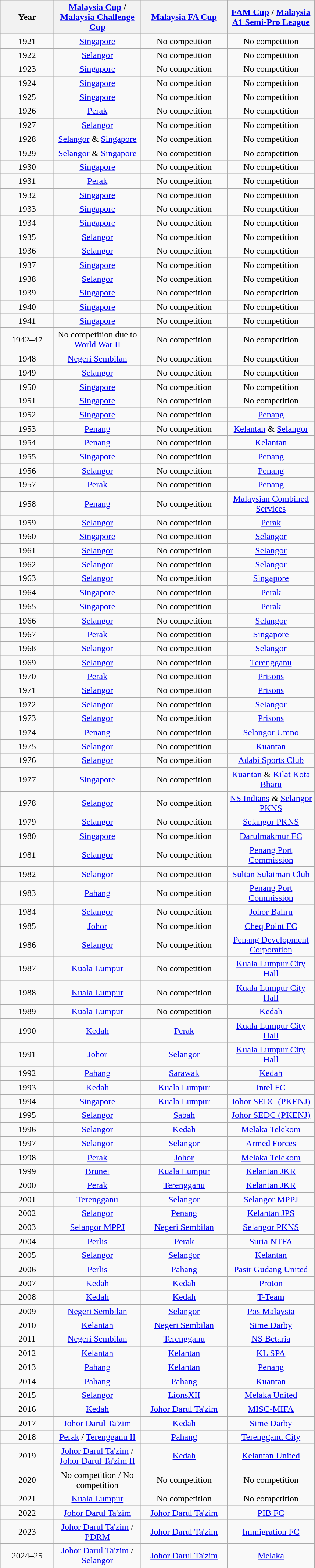<table class="wikitable" style="text-align: center">
<tr>
<th width=90>Year</th>
<th width=150><a href='#'>Malaysia Cup</a> / <a href='#'>Malaysia Challenge Cup</a></th>
<th width=150><a href='#'>Malaysia FA Cup</a></th>
<th width=150><a href='#'>FAM Cup</a> / <a href='#'>Malaysia A1 Semi-Pro League</a></th>
</tr>
<tr>
<td>1921</td>
<td><a href='#'>Singapore</a></td>
<td>No competition</td>
<td>No competition</td>
</tr>
<tr>
<td>1922</td>
<td><a href='#'>Selangor</a></td>
<td>No competition</td>
<td>No competition</td>
</tr>
<tr>
<td>1923</td>
<td><a href='#'>Singapore</a></td>
<td>No competition</td>
<td>No competition</td>
</tr>
<tr>
<td>1924</td>
<td><a href='#'>Singapore</a></td>
<td>No competition</td>
<td>No competition</td>
</tr>
<tr>
<td>1925</td>
<td><a href='#'>Singapore</a></td>
<td>No competition</td>
<td>No competition</td>
</tr>
<tr>
<td>1926</td>
<td><a href='#'>Perak</a></td>
<td>No competition</td>
<td>No competition</td>
</tr>
<tr>
<td>1927</td>
<td><a href='#'>Selangor</a></td>
<td>No competition</td>
<td>No competition</td>
</tr>
<tr>
<td>1928</td>
<td><a href='#'>Selangor</a> & <a href='#'>Singapore</a></td>
<td>No competition</td>
<td>No competition</td>
</tr>
<tr>
<td>1929</td>
<td><a href='#'>Selangor</a> & <a href='#'>Singapore</a></td>
<td>No competition</td>
<td>No competition</td>
</tr>
<tr>
<td>1930</td>
<td><a href='#'>Singapore</a></td>
<td>No competition</td>
<td>No competition</td>
</tr>
<tr>
<td>1931</td>
<td><a href='#'>Perak</a></td>
<td>No competition</td>
<td>No competition</td>
</tr>
<tr>
<td>1932</td>
<td><a href='#'>Singapore</a></td>
<td>No competition</td>
<td>No competition</td>
</tr>
<tr>
<td>1933</td>
<td><a href='#'>Singapore</a></td>
<td>No competition</td>
<td>No competition</td>
</tr>
<tr>
<td>1934</td>
<td><a href='#'>Singapore</a></td>
<td>No competition</td>
<td>No competition</td>
</tr>
<tr>
<td>1935</td>
<td><a href='#'>Selangor</a></td>
<td>No competition</td>
<td>No competition</td>
</tr>
<tr>
<td>1936</td>
<td><a href='#'>Selangor</a></td>
<td>No competition</td>
<td>No competition</td>
</tr>
<tr>
<td>1937</td>
<td><a href='#'>Singapore</a></td>
<td>No competition</td>
<td>No competition</td>
</tr>
<tr>
<td>1938</td>
<td><a href='#'>Selangor</a></td>
<td>No competition</td>
<td>No competition</td>
</tr>
<tr>
<td>1939</td>
<td><a href='#'>Singapore</a></td>
<td>No competition</td>
<td>No competition</td>
</tr>
<tr>
<td>1940</td>
<td><a href='#'>Singapore</a></td>
<td>No competition</td>
<td>No competition</td>
</tr>
<tr>
<td>1941</td>
<td><a href='#'>Singapore</a></td>
<td>No competition</td>
<td>No competition</td>
</tr>
<tr>
<td>1942–47</td>
<td>No competition due to <a href='#'>World War II</a></td>
<td>No competition</td>
<td>No competition</td>
</tr>
<tr>
<td>1948</td>
<td><a href='#'>Negeri Sembilan</a></td>
<td>No competition</td>
<td>No competition</td>
</tr>
<tr>
<td>1949</td>
<td><a href='#'>Selangor</a></td>
<td>No competition</td>
<td>No competition</td>
</tr>
<tr>
<td>1950</td>
<td><a href='#'>Singapore</a></td>
<td>No competition</td>
<td>No competition</td>
</tr>
<tr>
<td>1951</td>
<td><a href='#'>Singapore</a></td>
<td>No competition</td>
<td>No competition</td>
</tr>
<tr>
<td>1952</td>
<td><a href='#'>Singapore</a></td>
<td>No competition</td>
<td><a href='#'>Penang</a></td>
</tr>
<tr>
<td>1953</td>
<td><a href='#'>Penang</a></td>
<td>No competition</td>
<td><a href='#'>Kelantan</a> & <a href='#'>Selangor</a></td>
</tr>
<tr>
<td>1954</td>
<td><a href='#'>Penang</a></td>
<td>No competition</td>
<td><a href='#'>Kelantan</a></td>
</tr>
<tr>
<td>1955</td>
<td><a href='#'>Singapore</a></td>
<td>No competition</td>
<td><a href='#'>Penang</a></td>
</tr>
<tr>
<td>1956</td>
<td><a href='#'>Selangor</a></td>
<td>No competition</td>
<td><a href='#'>Penang</a></td>
</tr>
<tr>
<td>1957</td>
<td><a href='#'>Perak</a></td>
<td>No competition</td>
<td><a href='#'>Penang</a></td>
</tr>
<tr>
<td>1958</td>
<td><a href='#'>Penang</a></td>
<td>No competition</td>
<td><a href='#'>Malaysian Combined Services</a></td>
</tr>
<tr>
<td>1959</td>
<td><a href='#'>Selangor</a></td>
<td>No competition</td>
<td><a href='#'>Perak</a></td>
</tr>
<tr>
<td>1960</td>
<td><a href='#'>Singapore</a></td>
<td>No competition</td>
<td><a href='#'>Selangor</a></td>
</tr>
<tr>
<td>1961</td>
<td><a href='#'>Selangor</a></td>
<td>No competition</td>
<td><a href='#'>Selangor</a></td>
</tr>
<tr>
<td>1962</td>
<td><a href='#'>Selangor</a></td>
<td>No competition</td>
<td><a href='#'>Selangor</a></td>
</tr>
<tr>
<td>1963</td>
<td><a href='#'>Selangor</a></td>
<td>No competition</td>
<td><a href='#'>Singapore</a></td>
</tr>
<tr>
<td>1964</td>
<td><a href='#'>Singapore</a></td>
<td>No competition</td>
<td><a href='#'>Perak</a></td>
</tr>
<tr>
<td>1965</td>
<td><a href='#'>Singapore</a></td>
<td>No competition</td>
<td><a href='#'>Perak</a></td>
</tr>
<tr>
<td>1966</td>
<td><a href='#'>Selangor</a></td>
<td>No competition</td>
<td><a href='#'>Selangor</a></td>
</tr>
<tr>
<td>1967</td>
<td><a href='#'>Perak</a></td>
<td>No competition</td>
<td><a href='#'>Singapore</a></td>
</tr>
<tr>
<td>1968</td>
<td><a href='#'>Selangor</a></td>
<td>No competition</td>
<td><a href='#'>Selangor</a></td>
</tr>
<tr>
<td>1969</td>
<td><a href='#'>Selangor</a></td>
<td>No competition</td>
<td><a href='#'>Terengganu</a></td>
</tr>
<tr>
<td>1970</td>
<td><a href='#'>Perak</a></td>
<td>No competition</td>
<td><a href='#'>Prisons</a></td>
</tr>
<tr>
<td>1971</td>
<td><a href='#'>Selangor</a></td>
<td>No competition</td>
<td><a href='#'>Prisons</a></td>
</tr>
<tr>
<td>1972</td>
<td><a href='#'>Selangor</a></td>
<td>No competition</td>
<td><a href='#'>Selangor</a></td>
</tr>
<tr>
<td>1973</td>
<td><a href='#'>Selangor</a></td>
<td>No competition</td>
<td><a href='#'>Prisons</a></td>
</tr>
<tr>
<td>1974</td>
<td><a href='#'>Penang</a></td>
<td>No competition</td>
<td><a href='#'>Selangor Umno</a></td>
</tr>
<tr>
<td>1975</td>
<td><a href='#'>Selangor</a></td>
<td>No competition</td>
<td><a href='#'>Kuantan</a></td>
</tr>
<tr>
<td>1976</td>
<td><a href='#'>Selangor</a></td>
<td>No competition</td>
<td><a href='#'>Adabi Sports Club</a></td>
</tr>
<tr>
<td>1977</td>
<td><a href='#'>Singapore</a></td>
<td>No competition</td>
<td><a href='#'>Kuantan</a> & <a href='#'>Kilat Kota Bharu</a></td>
</tr>
<tr>
<td>1978</td>
<td><a href='#'>Selangor</a></td>
<td>No competition</td>
<td><a href='#'>NS Indians</a> & <a href='#'>Selangor PKNS</a></td>
</tr>
<tr>
<td>1979</td>
<td><a href='#'>Selangor</a></td>
<td>No competition</td>
<td><a href='#'>Selangor PKNS</a></td>
</tr>
<tr>
<td>1980</td>
<td><a href='#'>Singapore</a></td>
<td>No competition</td>
<td><a href='#'>Darulmakmur FC</a></td>
</tr>
<tr>
<td>1981</td>
<td><a href='#'>Selangor</a></td>
<td>No competition</td>
<td><a href='#'>Penang Port Commission</a></td>
</tr>
<tr>
<td>1982</td>
<td><a href='#'>Selangor</a></td>
<td>No competition</td>
<td><a href='#'>Sultan Sulaiman Club</a></td>
</tr>
<tr>
<td>1983</td>
<td><a href='#'>Pahang</a></td>
<td>No competition</td>
<td><a href='#'>Penang Port Commission</a></td>
</tr>
<tr>
<td>1984</td>
<td><a href='#'>Selangor</a></td>
<td>No competition</td>
<td><a href='#'>Johor Bahru</a></td>
</tr>
<tr>
<td>1985</td>
<td><a href='#'>Johor</a></td>
<td>No competition</td>
<td><a href='#'>Cheq Point FC</a></td>
</tr>
<tr>
<td>1986</td>
<td><a href='#'>Selangor</a></td>
<td>No competition</td>
<td><a href='#'>Penang Development Corporation</a></td>
</tr>
<tr>
<td>1987</td>
<td><a href='#'>Kuala Lumpur</a></td>
<td>No competition</td>
<td><a href='#'>Kuala Lumpur City Hall</a></td>
</tr>
<tr>
<td>1988</td>
<td><a href='#'>Kuala Lumpur</a></td>
<td>No competition</td>
<td><a href='#'>Kuala Lumpur City Hall</a></td>
</tr>
<tr>
<td>1989</td>
<td><a href='#'>Kuala Lumpur</a></td>
<td>No competition</td>
<td><a href='#'>Kedah</a></td>
</tr>
<tr>
<td>1990</td>
<td><a href='#'>Kedah</a></td>
<td><a href='#'>Perak</a></td>
<td><a href='#'>Kuala Lumpur City Hall</a></td>
</tr>
<tr>
<td>1991</td>
<td><a href='#'>Johor</a></td>
<td><a href='#'>Selangor</a></td>
<td><a href='#'>Kuala Lumpur City Hall</a></td>
</tr>
<tr>
<td>1992</td>
<td><a href='#'>Pahang</a></td>
<td><a href='#'>Sarawak</a></td>
<td><a href='#'>Kedah</a></td>
</tr>
<tr>
<td>1993</td>
<td><a href='#'>Kedah</a></td>
<td><a href='#'>Kuala Lumpur</a></td>
<td><a href='#'>Intel FC</a></td>
</tr>
<tr>
<td>1994</td>
<td><a href='#'>Singapore</a></td>
<td><a href='#'>Kuala Lumpur</a></td>
<td><a href='#'>Johor SEDC (PKENJ)</a></td>
</tr>
<tr>
<td>1995</td>
<td><a href='#'>Selangor</a></td>
<td><a href='#'>Sabah</a></td>
<td><a href='#'>Johor SEDC (PKENJ)</a></td>
</tr>
<tr>
<td>1996</td>
<td><a href='#'>Selangor</a></td>
<td><a href='#'>Kedah</a></td>
<td><a href='#'>Melaka Telekom</a></td>
</tr>
<tr>
<td>1997</td>
<td><a href='#'>Selangor</a></td>
<td><a href='#'>Selangor</a></td>
<td><a href='#'>Armed Forces</a></td>
</tr>
<tr>
<td>1998</td>
<td><a href='#'>Perak</a></td>
<td><a href='#'>Johor</a></td>
<td><a href='#'>Melaka Telekom</a></td>
</tr>
<tr>
<td>1999</td>
<td><a href='#'>Brunei</a></td>
<td><a href='#'>Kuala Lumpur</a></td>
<td><a href='#'>Kelantan JKR</a></td>
</tr>
<tr>
<td>2000</td>
<td><a href='#'>Perak</a></td>
<td><a href='#'>Terengganu</a></td>
<td><a href='#'>Kelantan JKR</a></td>
</tr>
<tr>
<td>2001</td>
<td><a href='#'>Terengganu</a></td>
<td><a href='#'>Selangor</a></td>
<td><a href='#'>Selangor MPPJ</a></td>
</tr>
<tr>
<td>2002</td>
<td><a href='#'>Selangor</a></td>
<td><a href='#'>Penang</a></td>
<td><a href='#'>Kelantan JPS</a></td>
</tr>
<tr>
<td>2003</td>
<td><a href='#'>Selangor MPPJ</a></td>
<td><a href='#'>Negeri Sembilan</a></td>
<td><a href='#'>Selangor PKNS</a></td>
</tr>
<tr>
<td>2004</td>
<td><a href='#'>Perlis</a></td>
<td><a href='#'>Perak</a></td>
<td><a href='#'>Suria NTFA</a></td>
</tr>
<tr>
<td>2005</td>
<td><a href='#'>Selangor</a></td>
<td><a href='#'>Selangor</a></td>
<td><a href='#'>Kelantan</a></td>
</tr>
<tr>
<td>2006</td>
<td><a href='#'>Perlis</a></td>
<td><a href='#'>Pahang</a></td>
<td><a href='#'>Pasir Gudang United</a></td>
</tr>
<tr>
<td>2007</td>
<td><a href='#'>Kedah</a></td>
<td><a href='#'>Kedah</a></td>
<td><a href='#'>Proton</a></td>
</tr>
<tr>
<td>2008</td>
<td><a href='#'>Kedah</a></td>
<td><a href='#'>Kedah</a></td>
<td><a href='#'>T-Team</a></td>
</tr>
<tr>
<td>2009</td>
<td><a href='#'>Negeri Sembilan</a></td>
<td><a href='#'>Selangor</a></td>
<td><a href='#'>Pos Malaysia</a></td>
</tr>
<tr>
<td>2010</td>
<td><a href='#'>Kelantan</a></td>
<td><a href='#'>Negeri Sembilan</a></td>
<td><a href='#'>Sime Darby</a></td>
</tr>
<tr>
<td>2011</td>
<td><a href='#'>Negeri Sembilan</a></td>
<td><a href='#'>Terengganu</a></td>
<td><a href='#'>NS Betaria</a></td>
</tr>
<tr>
<td>2012</td>
<td><a href='#'>Kelantan</a></td>
<td><a href='#'>Kelantan</a></td>
<td><a href='#'>KL SPA</a></td>
</tr>
<tr>
<td>2013</td>
<td><a href='#'>Pahang</a></td>
<td><a href='#'>Kelantan</a></td>
<td><a href='#'>Penang</a></td>
</tr>
<tr>
<td>2014</td>
<td><a href='#'>Pahang</a></td>
<td><a href='#'>Pahang</a></td>
<td><a href='#'>Kuantan</a></td>
</tr>
<tr>
<td>2015</td>
<td><a href='#'>Selangor</a></td>
<td><a href='#'>LionsXII</a></td>
<td><a href='#'>Melaka United</a></td>
</tr>
<tr>
<td>2016</td>
<td><a href='#'>Kedah</a></td>
<td><a href='#'>Johor Darul Ta'zim</a></td>
<td><a href='#'>MISC-MIFA</a></td>
</tr>
<tr>
<td>2017</td>
<td><a href='#'>Johor Darul Ta'zim</a></td>
<td><a href='#'>Kedah</a></td>
<td><a href='#'>Sime Darby</a></td>
</tr>
<tr>
<td>2018</td>
<td><a href='#'>Perak</a> / <a href='#'>Terengganu II</a></td>
<td><a href='#'>Pahang</a></td>
<td><a href='#'>Terengganu City</a></td>
</tr>
<tr>
<td>2019</td>
<td><a href='#'>Johor Darul Ta'zim</a> / <a href='#'>Johor Darul Ta'zim II</a></td>
<td><a href='#'>Kedah</a></td>
<td><a href='#'>Kelantan United</a></td>
</tr>
<tr>
<td>2020</td>
<td>No competition / No competition</td>
<td>No competition</td>
<td>No competition</td>
</tr>
<tr>
<td>2021</td>
<td><a href='#'>Kuala Lumpur</a></td>
<td>No competition</td>
<td>No competition</td>
</tr>
<tr>
<td>2022</td>
<td><a href='#'>Johor Darul Ta'zim</a></td>
<td><a href='#'>Johor Darul Ta'zim</a></td>
<td><a href='#'>PIB FC</a></td>
</tr>
<tr>
<td>2023</td>
<td><a href='#'>Johor Darul Ta'zim</a> / <a href='#'>PDRM</a></td>
<td><a href='#'>Johor Darul Ta'zim</a></td>
<td><a href='#'>Immigration FC</a></td>
</tr>
<tr>
<td>2024–25</td>
<td><a href='#'>Johor Darul Ta'zim</a> / <a href='#'>Selangor</a></td>
<td><a href='#'>Johor Darul Ta'zim</a></td>
<td><a href='#'>Melaka</a></td>
</tr>
</table>
